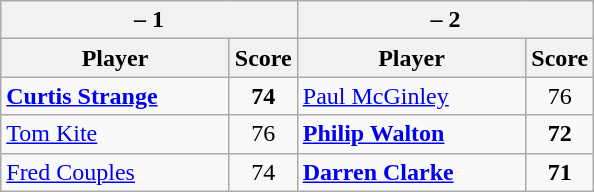<table class=wikitable>
<tr>
<th colspan=2> – 1</th>
<th colspan=2> – 2</th>
</tr>
<tr>
<th width=145>Player</th>
<th>Score</th>
<th width=145>Player</th>
<th>Score</th>
</tr>
<tr>
<td><strong><a href='#'>Curtis Strange</a></strong></td>
<td align=center><strong>74</strong></td>
<td><a href='#'>Paul McGinley</a></td>
<td align=center>76</td>
</tr>
<tr>
<td><a href='#'>Tom Kite</a></td>
<td align=center>76</td>
<td><strong><a href='#'>Philip Walton</a></strong></td>
<td align=center><strong>72</strong></td>
</tr>
<tr>
<td><a href='#'>Fred Couples</a></td>
<td align=center>74</td>
<td><strong><a href='#'>Darren Clarke</a></strong></td>
<td align=center><strong>71</strong></td>
</tr>
</table>
